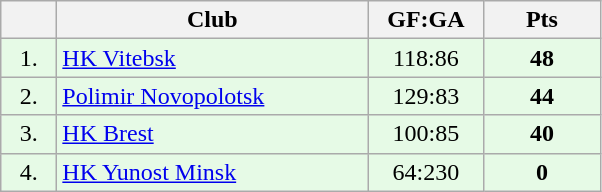<table class="wikitable">
<tr>
<th width="30"></th>
<th width="200">Club</th>
<th width="70">GF:GA</th>
<th width="70">Pts</th>
</tr>
<tr bgcolor="#e6fae6" align="center">
<td>1.</td>
<td align="left"><a href='#'>HK Vitebsk</a></td>
<td>118:86</td>
<td><strong>48</strong></td>
</tr>
<tr bgcolor="#e6fae6" align="center">
<td>2.</td>
<td align="left"><a href='#'>Polimir Novopolotsk</a></td>
<td>129:83</td>
<td><strong>44</strong></td>
</tr>
<tr bgcolor="#e6fae6" align="center">
<td>3.</td>
<td align="left"><a href='#'>HK Brest</a></td>
<td>100:85</td>
<td><strong>40</strong></td>
</tr>
<tr bgcolor="#e6fae6" align="center">
<td>4.</td>
<td align="left"><a href='#'>HK Yunost Minsk</a></td>
<td>64:230</td>
<td><strong>0</strong></td>
</tr>
</table>
